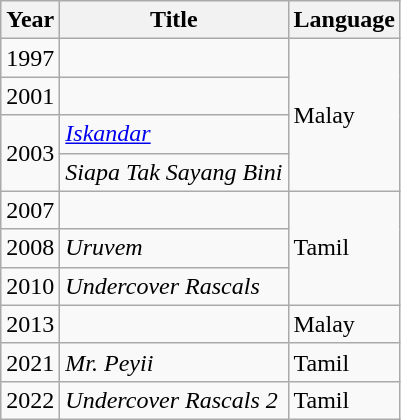<table class="wikitable">
<tr>
<th>Year</th>
<th>Title</th>
<th>Language</th>
</tr>
<tr>
<td>1997</td>
<td><em></em></td>
<td rowspan="4">Malay</td>
</tr>
<tr>
<td>2001</td>
<td><em></em></td>
</tr>
<tr>
<td rowspan="2">2003</td>
<td><em><a href='#'>Iskandar</a></em></td>
</tr>
<tr>
<td><em>Siapa Tak Sayang Bini</em></td>
</tr>
<tr>
<td>2007</td>
<td><em></em></td>
<td rowspan="3">Tamil</td>
</tr>
<tr>
<td>2008</td>
<td><em>Uruvem</em></td>
</tr>
<tr>
<td>2010</td>
<td><em>Undercover Rascals</em></td>
</tr>
<tr>
<td>2013</td>
<td><em></em></td>
<td>Malay</td>
</tr>
<tr>
<td>2021</td>
<td><em>Mr. Peyii</em></td>
<td>Tamil</td>
</tr>
<tr>
<td>2022</td>
<td><em>Undercover Rascals 2</em></td>
<td>Tamil</td>
</tr>
</table>
